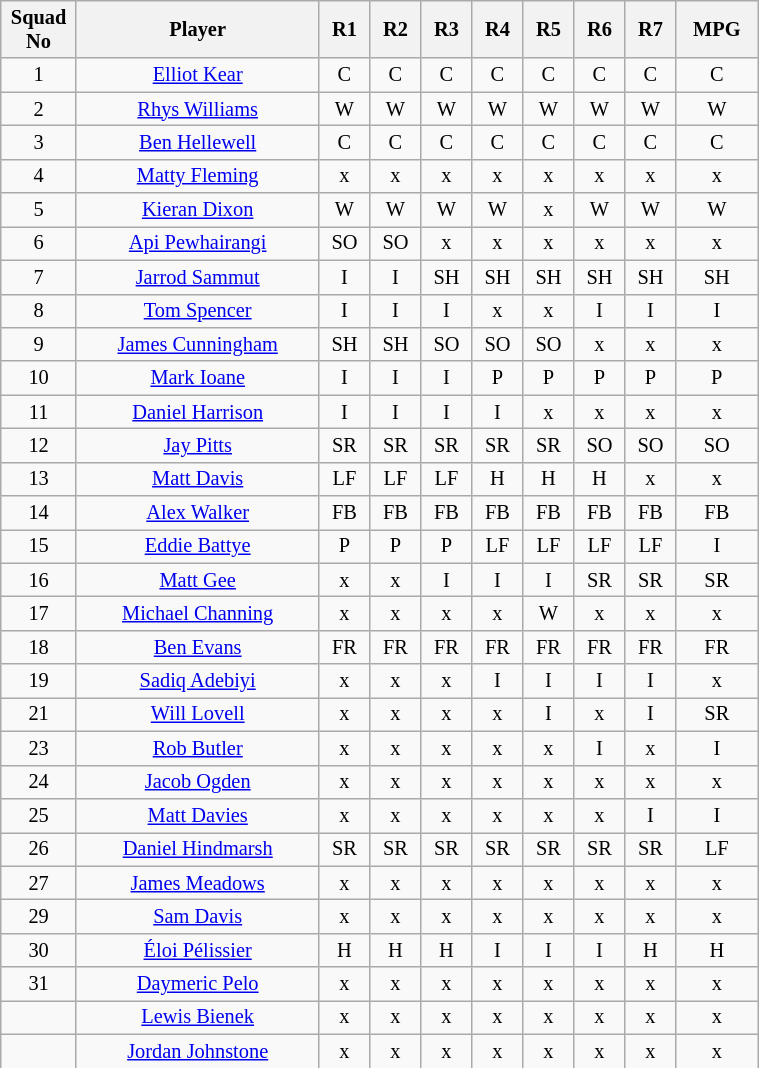<table class="wikitable"  style="font-size:85%; width:40%;">
<tr>
<th width=10%>Squad No</th>
<th !width=100%>Player</th>
<th>R1</th>
<th>R2</th>
<th>R3</th>
<th>R4</th>
<th>R5</th>
<th>R6</th>
<th>R7</th>
<th>MPG</th>
</tr>
<tr>
<td align=center>1</td>
<td align=center><a href='#'>Elliot Kear</a></td>
<td align=center>C</td>
<td align=center>C</td>
<td align=center>C</td>
<td align=center>C</td>
<td align=center>C</td>
<td align=center>C</td>
<td align=center>C</td>
<td align=center>C</td>
</tr>
<tr>
<td align=center>2</td>
<td align=center><a href='#'>Rhys Williams</a></td>
<td align=center>W</td>
<td align=center>W</td>
<td align=center>W</td>
<td align=center>W</td>
<td align=center>W</td>
<td align=center>W</td>
<td align=center>W</td>
<td align=center>W</td>
</tr>
<tr>
<td align=center>3</td>
<td align=center><a href='#'>Ben Hellewell</a></td>
<td align=center>C</td>
<td align=center>C</td>
<td align=center>C</td>
<td align=center>C</td>
<td align=center>C</td>
<td align=center>C</td>
<td align=center>C</td>
<td align=center>C</td>
</tr>
<tr>
<td align=center>4</td>
<td align=center><a href='#'>Matty Fleming</a></td>
<td align=center>x</td>
<td align=center>x</td>
<td align=center>x</td>
<td align=center>x</td>
<td align=center>x</td>
<td align=center>x</td>
<td align=center>x</td>
<td align=center>x</td>
</tr>
<tr>
<td align=center>5</td>
<td align=center><a href='#'>Kieran Dixon</a></td>
<td align=center>W</td>
<td align=center>W</td>
<td align=center>W</td>
<td align=center>W</td>
<td align=center>x</td>
<td align=center>W</td>
<td align=center>W</td>
<td align=center>W</td>
</tr>
<tr>
<td align=center>6</td>
<td align=center><a href='#'>Api Pewhairangi</a></td>
<td align=center>SO</td>
<td align=center>SO</td>
<td align=center>x</td>
<td align=center>x</td>
<td align=center>x</td>
<td align=center>x</td>
<td align=center>x</td>
<td align=center>x</td>
</tr>
<tr>
<td align=center>7</td>
<td align=center><a href='#'>Jarrod Sammut</a></td>
<td align=center>I</td>
<td align=center>I</td>
<td align=center>SH</td>
<td align=center>SH</td>
<td align=center>SH</td>
<td align=center>SH</td>
<td align=center>SH</td>
<td align=center>SH</td>
</tr>
<tr>
<td align=center>8</td>
<td align=center><a href='#'>Tom Spencer</a></td>
<td align=center>I</td>
<td align=center>I</td>
<td align=center>I</td>
<td align=center>x</td>
<td align=center>x</td>
<td align=center>I</td>
<td align=center>I</td>
<td align=center>I</td>
</tr>
<tr>
<td align=center>9</td>
<td align=center><a href='#'>James Cunningham</a></td>
<td align=center>SH</td>
<td align=center>SH</td>
<td align=center>SO</td>
<td align=center>SO</td>
<td align=center>SO</td>
<td align=center>x</td>
<td align=center>x</td>
<td align=center>x</td>
</tr>
<tr>
<td align=center>10</td>
<td align=center><a href='#'>Mark Ioane</a></td>
<td align=center>I</td>
<td align=center>I</td>
<td align=center>I</td>
<td align=center>P</td>
<td align=center>P</td>
<td align=center>P</td>
<td align=center>P</td>
<td align=center>P</td>
</tr>
<tr>
<td align=center>11</td>
<td align=center><a href='#'>Daniel Harrison</a></td>
<td align=center>I</td>
<td align=center>I</td>
<td align=center>I</td>
<td align=center>I</td>
<td align=center>x</td>
<td align=center>x</td>
<td align=center>x</td>
<td align=center>x</td>
</tr>
<tr>
<td align=center>12</td>
<td align=center><a href='#'>Jay Pitts</a></td>
<td align=center>SR</td>
<td align=center>SR</td>
<td align=center>SR</td>
<td align=center>SR</td>
<td align=center>SR</td>
<td align=center>SO</td>
<td align=center>SO</td>
<td align=center>SO</td>
</tr>
<tr>
<td align=center>13</td>
<td align=center><a href='#'>Matt Davis</a></td>
<td align=center>LF</td>
<td align=center>LF</td>
<td align=center>LF</td>
<td align=center>H</td>
<td align=center>H</td>
<td align=center>H</td>
<td align=center>x</td>
<td align=center>x</td>
</tr>
<tr>
<td align=center>14</td>
<td align=center><a href='#'>Alex Walker</a></td>
<td align=center>FB</td>
<td align=center>FB</td>
<td align=center>FB</td>
<td align=center>FB</td>
<td align=center>FB</td>
<td align=center>FB</td>
<td align=center>FB</td>
<td align=center>FB</td>
</tr>
<tr>
<td align=center>15</td>
<td align=center><a href='#'>Eddie Battye</a></td>
<td align=center>P</td>
<td align=center>P</td>
<td align=center>P</td>
<td align=center>LF</td>
<td align=center>LF</td>
<td align=center>LF</td>
<td align=center>LF</td>
<td align=center>I</td>
</tr>
<tr>
<td align=center>16</td>
<td align=center><a href='#'>Matt Gee</a></td>
<td align=center>x</td>
<td align=center>x</td>
<td align=center>I</td>
<td align=center>I</td>
<td align=center>I</td>
<td align=center>SR</td>
<td align=center>SR</td>
<td align=center>SR</td>
</tr>
<tr>
<td align=center>17</td>
<td align=center><a href='#'>Michael Channing</a></td>
<td align=center>x</td>
<td align=center>x</td>
<td align=center>x</td>
<td align=center>x</td>
<td align=center>W</td>
<td align=center>x</td>
<td align=center>x</td>
<td align=center>x</td>
</tr>
<tr>
<td align=center>18</td>
<td align=center><a href='#'>Ben Evans</a></td>
<td align=center>FR</td>
<td align=center>FR</td>
<td align=center>FR</td>
<td align=center>FR</td>
<td align=center>FR</td>
<td align=center>FR</td>
<td align=center>FR</td>
<td align=center>FR</td>
</tr>
<tr>
<td align=center>19</td>
<td align=center><a href='#'>Sadiq Adebiyi</a></td>
<td align=center>x</td>
<td align=center>x</td>
<td align=center>x</td>
<td align=center>I</td>
<td align=center>I</td>
<td align=center>I</td>
<td align=center>I</td>
<td align=center>x</td>
</tr>
<tr>
<td align=center>21</td>
<td align=center><a href='#'>Will Lovell</a></td>
<td align=center>x</td>
<td align=center>x</td>
<td align=center>x</td>
<td align=center>x</td>
<td align=center>I</td>
<td align=center>x</td>
<td align=center>I</td>
<td align=center>SR</td>
</tr>
<tr>
<td align=center>23</td>
<td align=center><a href='#'>Rob Butler</a></td>
<td align=center>x</td>
<td align=center>x</td>
<td align=center>x</td>
<td align=center>x</td>
<td align=center>x</td>
<td align=center>I</td>
<td align=center>x</td>
<td align=center>I</td>
</tr>
<tr>
<td align=center>24</td>
<td align=center><a href='#'>Jacob Ogden</a></td>
<td align=center>x</td>
<td align=center>x</td>
<td align=center>x</td>
<td align=center>x</td>
<td align=center>x</td>
<td align=center>x</td>
<td align=center>x</td>
<td align=center>x</td>
</tr>
<tr>
<td align=center>25</td>
<td align=center><a href='#'>Matt Davies</a></td>
<td align=center>x</td>
<td align=center>x</td>
<td align=center>x</td>
<td align=center>x</td>
<td align=center>x</td>
<td align=center>x</td>
<td align=center>I</td>
<td align=center>I</td>
</tr>
<tr>
<td align=center>26</td>
<td align=center><a href='#'>Daniel Hindmarsh</a></td>
<td align=center>SR</td>
<td align=center>SR</td>
<td align=center>SR</td>
<td align=center>SR</td>
<td align=center>SR</td>
<td align=center>SR</td>
<td align=center>SR</td>
<td align=center>LF</td>
</tr>
<tr>
<td align=center>27</td>
<td align=center><a href='#'>James Meadows</a></td>
<td align=center>x</td>
<td align=center>x</td>
<td align=center>x</td>
<td align=center>x</td>
<td align=center>x</td>
<td align=center>x</td>
<td align=center>x</td>
<td align=center>x</td>
</tr>
<tr>
<td align=center>29</td>
<td align=center><a href='#'>Sam Davis</a></td>
<td align=center>x</td>
<td align=center>x</td>
<td align=center>x</td>
<td align=center>x</td>
<td align=center>x</td>
<td align=center>x</td>
<td align=center>x</td>
<td align=center>x</td>
</tr>
<tr>
<td align=center>30</td>
<td align=center><a href='#'>Éloi Pélissier</a></td>
<td align=center>H</td>
<td align=center>H</td>
<td align=center>H</td>
<td align=center>I</td>
<td align=center>I</td>
<td align=center>I</td>
<td align=center>H</td>
<td align=center>H</td>
</tr>
<tr>
<td align=center>31</td>
<td align=center><a href='#'>Daymeric Pelo</a></td>
<td align=center>x</td>
<td align=center>x</td>
<td align=center>x</td>
<td align=center>x</td>
<td align=center>x</td>
<td align=center>x</td>
<td align=center>x</td>
<td align=center>x</td>
</tr>
<tr>
<td align=center></td>
<td align=center><a href='#'>Lewis Bienek</a></td>
<td align=center>x</td>
<td align=center>x</td>
<td align=center>x</td>
<td align=center>x</td>
<td align=center>x</td>
<td align=center>x</td>
<td align=center>x</td>
<td align=center>x</td>
</tr>
<tr>
<td align=center></td>
<td align=center><a href='#'>Jordan Johnstone</a></td>
<td align=center>x</td>
<td align=center>x</td>
<td align=center>x</td>
<td align=center>x</td>
<td align=center>x</td>
<td align=center>x</td>
<td align=center>x</td>
<td align=center>x</td>
</tr>
<tr>
</tr>
</table>
